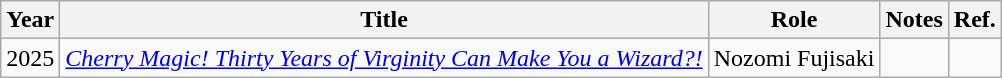<table class="wikitable">
<tr>
<th>Year</th>
<th>Title</th>
<th>Role</th>
<th>Notes</th>
<th>Ref.</th>
</tr>
<tr>
<td>2025</td>
<td><em><a href='#'>Cherry Magic! Thirty Years of Virginity Can Make You a Wizard?!</a></em></td>
<td>Nozomi Fujisaki</td>
<td></td>
<td></td>
</tr>
</table>
